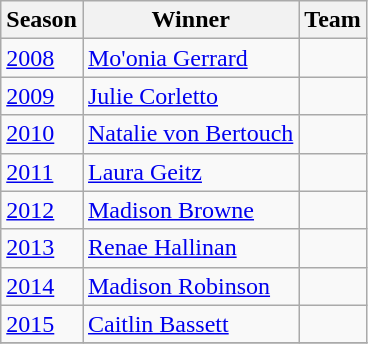<table class="wikitable collapsible">
<tr>
<th>Season</th>
<th>Winner</th>
<th>Team</th>
</tr>
<tr>
<td><a href='#'>2008</a></td>
<td><a href='#'>Mo'onia Gerrard</a></td>
<td></td>
</tr>
<tr>
<td><a href='#'>2009</a></td>
<td><a href='#'>Julie Corletto</a></td>
<td></td>
</tr>
<tr>
<td><a href='#'>2010</a></td>
<td><a href='#'>Natalie von Bertouch</a></td>
<td></td>
</tr>
<tr>
<td><a href='#'>2011</a></td>
<td><a href='#'>Laura Geitz</a></td>
<td></td>
</tr>
<tr>
<td><a href='#'>2012</a></td>
<td><a href='#'>Madison Browne</a></td>
<td></td>
</tr>
<tr>
<td><a href='#'>2013</a></td>
<td><a href='#'>Renae Hallinan</a></td>
<td></td>
</tr>
<tr>
<td><a href='#'>2014</a></td>
<td><a href='#'>Madison Robinson</a></td>
<td></td>
</tr>
<tr>
<td><a href='#'>2015</a></td>
<td><a href='#'>Caitlin Bassett</a></td>
<td></td>
</tr>
<tr>
</tr>
</table>
